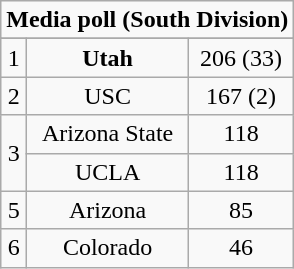<table class="wikitable" style="display: inline-table;">
<tr>
<td align="center" Colspan="3"><strong>Media poll (South Division)</strong></td>
</tr>
<tr align="center">
</tr>
<tr align="center">
<td>1</td>
<td><strong>Utah</strong></td>
<td>206 (33)</td>
</tr>
<tr align="center">
<td>2</td>
<td>USC</td>
<td>167 (2)</td>
</tr>
<tr align="center">
<td rowspan="2">3</td>
<td>Arizona State</td>
<td>118</td>
</tr>
<tr align="center">
<td>UCLA</td>
<td>118</td>
</tr>
<tr align="center">
<td>5</td>
<td>Arizona</td>
<td>85</td>
</tr>
<tr align="center">
<td>6</td>
<td>Colorado</td>
<td>46</td>
</tr>
</table>
